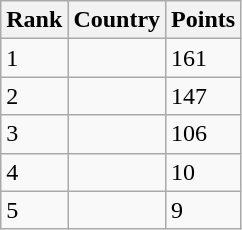<table class=wikitable>
<tr>
<th>Rank</th>
<th>Country</th>
<th>Points</th>
</tr>
<tr>
<td>1</td>
<td></td>
<td>161</td>
</tr>
<tr>
<td>2</td>
<td></td>
<td>147</td>
</tr>
<tr>
<td>3</td>
<td></td>
<td>106</td>
</tr>
<tr>
<td>4</td>
<td></td>
<td>10</td>
</tr>
<tr>
<td>5</td>
<td></td>
<td>9</td>
</tr>
</table>
